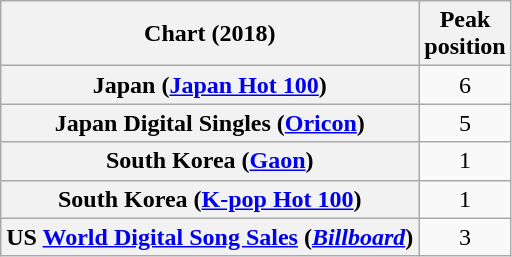<table class="wikitable sortable plainrowheaders" style="text-align:center">
<tr>
<th scope="col">Chart (2018)</th>
<th scope="col">Peak<br>position</th>
</tr>
<tr>
<th scope="row">Japan (<a href='#'>Japan Hot 100</a>)</th>
<td>6</td>
</tr>
<tr>
<th scope="row">Japan Digital Singles (<a href='#'>Oricon</a>)</th>
<td>5</td>
</tr>
<tr>
<th scope="row">South Korea (<a href='#'>Gaon</a>)</th>
<td>1</td>
</tr>
<tr>
<th scope="row">South Korea (<a href='#'>K-pop Hot 100</a>)</th>
<td>1</td>
</tr>
<tr>
<th scope="row">US <a href='#'>World Digital Song Sales</a> (<em><a href='#'>Billboard</a></em>)</th>
<td>3</td>
</tr>
</table>
